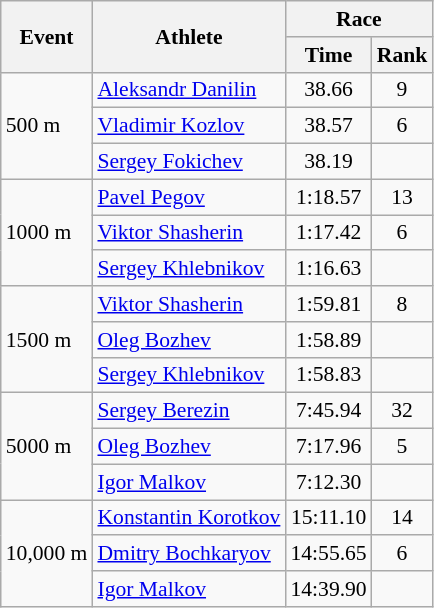<table class="wikitable" border="1" style="font-size:90%">
<tr>
<th rowspan=2>Event</th>
<th rowspan=2>Athlete</th>
<th colspan=2>Race</th>
</tr>
<tr>
<th>Time</th>
<th>Rank</th>
</tr>
<tr>
<td rowspan=3>500 m</td>
<td><a href='#'>Aleksandr Danilin</a></td>
<td align=center>38.66</td>
<td align=center>9</td>
</tr>
<tr>
<td><a href='#'>Vladimir Kozlov</a></td>
<td align=center>38.57</td>
<td align=center>6</td>
</tr>
<tr>
<td><a href='#'>Sergey Fokichev</a></td>
<td align=center>38.19</td>
<td align=center></td>
</tr>
<tr>
<td rowspan=3>1000 m</td>
<td><a href='#'>Pavel Pegov</a></td>
<td align=center>1:18.57</td>
<td align=center>13</td>
</tr>
<tr>
<td><a href='#'>Viktor Shasherin</a></td>
<td align=center>1:17.42</td>
<td align=center>6</td>
</tr>
<tr>
<td><a href='#'>Sergey Khlebnikov</a></td>
<td align=center>1:16.63</td>
<td align=center></td>
</tr>
<tr>
<td rowspan=3>1500 m</td>
<td><a href='#'>Viktor Shasherin</a></td>
<td align=center>1:59.81</td>
<td align=center>8</td>
</tr>
<tr>
<td><a href='#'>Oleg Bozhev</a></td>
<td align=center>1:58.89</td>
<td align=center></td>
</tr>
<tr>
<td><a href='#'>Sergey Khlebnikov</a></td>
<td align=center>1:58.83</td>
<td align=center></td>
</tr>
<tr>
<td rowspan=3>5000 m</td>
<td><a href='#'>Sergey Berezin</a></td>
<td align=center>7:45.94</td>
<td align=center>32</td>
</tr>
<tr>
<td><a href='#'>Oleg Bozhev</a></td>
<td align=center>7:17.96</td>
<td align=center>5</td>
</tr>
<tr>
<td><a href='#'>Igor Malkov</a></td>
<td align=center>7:12.30</td>
<td align=center></td>
</tr>
<tr>
<td rowspan=3>10,000 m</td>
<td><a href='#'>Konstantin Korotkov</a></td>
<td align=center>15:11.10</td>
<td align=center>14</td>
</tr>
<tr>
<td><a href='#'>Dmitry Bochkaryov</a></td>
<td align=center>14:55.65</td>
<td align=center>6</td>
</tr>
<tr>
<td><a href='#'>Igor Malkov</a></td>
<td align=center>14:39.90</td>
<td align=center></td>
</tr>
</table>
